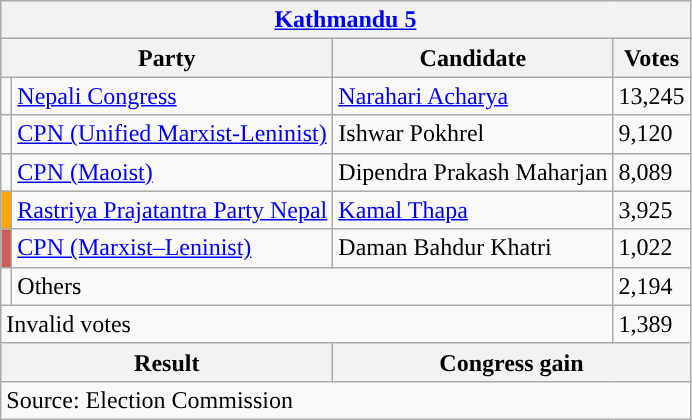<table class="wikitable">
<tr>
<th colspan="4"><a href='#'>Kathmandu 5</a></th>
</tr>
<tr>
<th colspan="2">Party</th>
<th>Candidate</th>
<th>Votes</th>
</tr>
<tr>
<td style="background-color:"></td>
<td><a href='#'>Nepali Congress</a></td>
<td><a href='#'>Narahari Acharya</a></td>
<td>13,245</td>
</tr>
<tr>
<td style="background-color:"></td>
<td><a href='#'>CPN (Unified Marxist-Leninist)</a></td>
<td>Ishwar Pokhrel</td>
<td>9,120</td>
</tr>
<tr>
<td style="background-color:"></td>
<td><a href='#'>CPN (Maoist)</a></td>
<td>Dipendra Prakash Maharjan</td>
<td>8,089</td>
</tr>
<tr>
<td style="background-color:orange"></td>
<td><a href='#'>Rastriya Prajatantra Party Nepal</a></td>
<td><a href='#'>Kamal Thapa</a></td>
<td>3,925</td>
</tr>
<tr>
<td style="background-color:indianred"></td>
<td><a href='#'>CPN (Marxist–Leninist)</a></td>
<td>Daman Bahdur Khatri</td>
<td>1,022</td>
</tr>
<tr>
<td></td>
<td colspan="2">Others</td>
<td>2,194</td>
</tr>
<tr>
<td colspan="3">Invalid votes</td>
<td>1,389</td>
</tr>
<tr>
<th colspan="2">Result</th>
<th colspan="2">Congress gain</th>
</tr>
<tr>
<td colspan="4">Source: Election Commission</td>
</tr>
</table>
